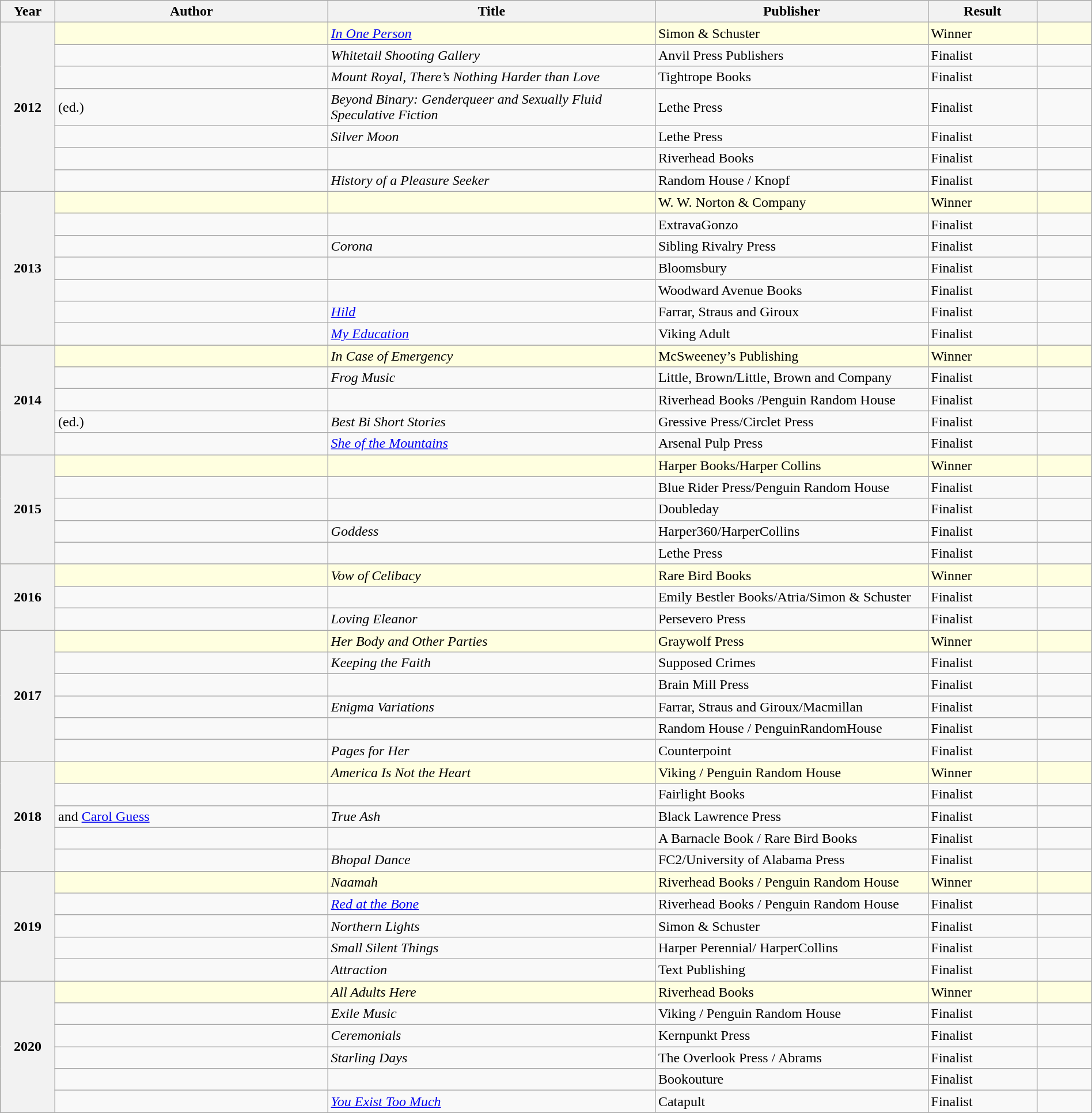<table class="wikitable sortable mw-collapsible" style=width:100%>
<tr>
<th scope="col" width="5%">Year</th>
<th scope="col" width="25%">Author</th>
<th scope="col" width="30%">Title</th>
<th scope="col" width="25%">Publisher</th>
<th scope="col" width="10%">Result</th>
<th scope="col" width="5%"></th>
</tr>
<tr style=background:lightyellow>
<th rowspan="7">2012</th>
<td></td>
<td><em><a href='#'>In One Person</a></em></td>
<td>Simon & Schuster</td>
<td>Winner</td>
<td></td>
</tr>
<tr>
<td></td>
<td><em>Whitetail Shooting Gallery</em></td>
<td>Anvil Press Publishers</td>
<td>Finalist</td>
<td></td>
</tr>
<tr>
<td></td>
<td><em>Mount Royal, There’s Nothing Harder than Love</em></td>
<td>Tightrope Books</td>
<td>Finalist</td>
<td></td>
</tr>
<tr>
<td> (ed.)</td>
<td><em>Beyond Binary: Genderqueer and Sexually Fluid Speculative Fiction</em></td>
<td>Lethe Press</td>
<td>Finalist</td>
<td></td>
</tr>
<tr>
<td></td>
<td><em>Silver Moon</em></td>
<td>Lethe Press</td>
<td>Finalist</td>
<td></td>
</tr>
<tr>
<td></td>
<td></td>
<td>Riverhead Books</td>
<td>Finalist</td>
<td></td>
</tr>
<tr>
<td></td>
<td><em>History of a Pleasure Seeker</em></td>
<td>Random House / Knopf</td>
<td>Finalist</td>
<td></td>
</tr>
<tr style=background:lightyellow>
<th rowspan="7">2013</th>
<td></td>
<td><em></em></td>
<td>W. W. Norton & Company</td>
<td>Winner</td>
<td></td>
</tr>
<tr>
<td></td>
<td><em></em></td>
<td>ExtravaGonzo</td>
<td>Finalist</td>
<td></td>
</tr>
<tr>
<td></td>
<td><em>Corona</em></td>
<td>Sibling Rivalry Press</td>
<td>Finalist</td>
<td></td>
</tr>
<tr>
<td></td>
<td></td>
<td>Bloomsbury</td>
<td>Finalist</td>
<td></td>
</tr>
<tr>
<td></td>
<td></td>
<td>Woodward Avenue Books</td>
<td>Finalist</td>
<td></td>
</tr>
<tr>
<td></td>
<td><em><a href='#'>Hild</a></em></td>
<td>Farrar, Straus and Giroux</td>
<td>Finalist</td>
<td></td>
</tr>
<tr>
<td></td>
<td><em><a href='#'>My Education</a></em></td>
<td>Viking Adult</td>
<td>Finalist</td>
<td></td>
</tr>
<tr style=background:lightyellow>
<th rowspan="5">2014</th>
<td></td>
<td><em>In Case of Emergency</em></td>
<td>McSweeney’s Publishing</td>
<td>Winner</td>
<td></td>
</tr>
<tr>
<td></td>
<td><em>Frog Music</em></td>
<td>Little, Brown/Little, Brown and Company</td>
<td>Finalist</td>
<td></td>
</tr>
<tr>
<td></td>
<td></td>
<td>Riverhead Books /Penguin Random House</td>
<td>Finalist</td>
<td></td>
</tr>
<tr>
<td> (ed.)</td>
<td><em>Best Bi Short Stories</em></td>
<td>Gressive Press/Circlet Press</td>
<td>Finalist</td>
<td></td>
</tr>
<tr>
<td></td>
<td><em><a href='#'>She of the Mountains</a></em></td>
<td>Arsenal Pulp Press</td>
<td>Finalist</td>
<td></td>
</tr>
<tr style=background:lightyellow>
<th rowspan="5">2015</th>
<td></td>
<td></td>
<td>Harper Books/Harper Collins</td>
<td>Winner</td>
<td></td>
</tr>
<tr>
<td></td>
<td><em></em></td>
<td>Blue Rider Press/Penguin Random House</td>
<td>Finalist</td>
<td></td>
</tr>
<tr>
<td></td>
<td></td>
<td>Doubleday</td>
<td>Finalist</td>
<td></td>
</tr>
<tr>
<td></td>
<td><em>Goddess</em></td>
<td>Harper360/HarperCollins</td>
<td>Finalist</td>
<td></td>
</tr>
<tr>
<td></td>
<td><em></em></td>
<td>Lethe Press</td>
<td>Finalist</td>
<td></td>
</tr>
<tr style=background:lightyellow>
<th rowspan="3">2016</th>
<td></td>
<td><em>Vow of Celibacy</em></td>
<td>Rare Bird Books</td>
<td>Winner</td>
<td></td>
</tr>
<tr>
<td></td>
<td></td>
<td>Emily Bestler Books/Atria/Simon & Schuster</td>
<td>Finalist</td>
<td></td>
</tr>
<tr>
<td></td>
<td><em>Loving Eleanor</em></td>
<td>Persevero Press</td>
<td>Finalist</td>
<td></td>
</tr>
<tr style=background:lightyellow>
<th rowspan="6">2017</th>
<td></td>
<td><em>Her Body and Other Parties</em></td>
<td>Graywolf Press</td>
<td>Winner</td>
<td></td>
</tr>
<tr>
<td></td>
<td><em>Keeping the Faith</em></td>
<td>Supposed Crimes</td>
<td>Finalist</td>
<td></td>
</tr>
<tr>
<td></td>
<td><em></em></td>
<td>Brain Mill Press</td>
<td>Finalist</td>
<td></td>
</tr>
<tr>
<td></td>
<td><em>Enigma Variations</em></td>
<td>Farrar, Straus and Giroux/Macmillan</td>
<td>Finalist</td>
<td></td>
</tr>
<tr>
<td></td>
<td><em></em></td>
<td>Random House / PenguinRandomHouse</td>
<td>Finalist</td>
<td></td>
</tr>
<tr>
<td></td>
<td><em>Pages for Her</em></td>
<td>Counterpoint</td>
<td>Finalist</td>
<td></td>
</tr>
<tr style=background:lightyellow>
<th rowspan="5">2018</th>
<td></td>
<td><em>America Is Not the Heart</em></td>
<td>Viking / Penguin Random House</td>
<td>Winner</td>
<td></td>
</tr>
<tr>
<td></td>
<td><em></em></td>
<td>Fairlight Books</td>
<td>Finalist</td>
<td></td>
</tr>
<tr>
<td> and <a href='#'>Carol Guess</a></td>
<td><em>True Ash</em></td>
<td>Black Lawrence Press</td>
<td>Finalist</td>
<td></td>
</tr>
<tr>
<td></td>
<td></td>
<td>A Barnacle Book / Rare Bird Books</td>
<td>Finalist</td>
<td></td>
</tr>
<tr>
<td></td>
<td><em>Bhopal Dance</em></td>
<td>FC2/University of Alabama Press</td>
<td>Finalist</td>
<td></td>
</tr>
<tr style=background:lightyellow>
<th rowspan="5">2019</th>
<td></td>
<td><em>Naamah</em></td>
<td>Riverhead Books / Penguin Random House</td>
<td>Winner</td>
<td></td>
</tr>
<tr>
<td></td>
<td><em><a href='#'>Red at the Bone</a></em></td>
<td>Riverhead Books / Penguin Random House</td>
<td>Finalist</td>
<td></td>
</tr>
<tr>
<td></td>
<td><em>Northern Lights</em></td>
<td>Simon & Schuster</td>
<td>Finalist</td>
<td></td>
</tr>
<tr>
<td></td>
<td><em>Small Silent Things</em></td>
<td>Harper Perennial/ HarperCollins</td>
<td>Finalist</td>
<td></td>
</tr>
<tr>
<td></td>
<td><em>Attraction</em></td>
<td>Text Publishing</td>
<td>Finalist</td>
<td></td>
</tr>
<tr style=background:lightyellow>
<th rowspan="6">2020</th>
<td></td>
<td><em>All Adults Here</em></td>
<td>Riverhead Books</td>
<td>Winner</td>
<td></td>
</tr>
<tr>
<td></td>
<td><em>Exile Music</em></td>
<td>Viking / Penguin Random House</td>
<td>Finalist</td>
<td></td>
</tr>
<tr>
<td></td>
<td><em>Ceremonials</em></td>
<td>Kernpunkt Press</td>
<td>Finalist</td>
<td></td>
</tr>
<tr>
<td></td>
<td><em>Starling Days</em></td>
<td>The Overlook Press / Abrams</td>
<td>Finalist</td>
<td></td>
</tr>
<tr>
<td></td>
<td><em></em></td>
<td>Bookouture</td>
<td>Finalist</td>
<td></td>
</tr>
<tr>
<td></td>
<td><em><a href='#'>You Exist Too Much</a></em></td>
<td>Catapult</td>
<td>Finalist</td>
<td></td>
</tr>
</table>
